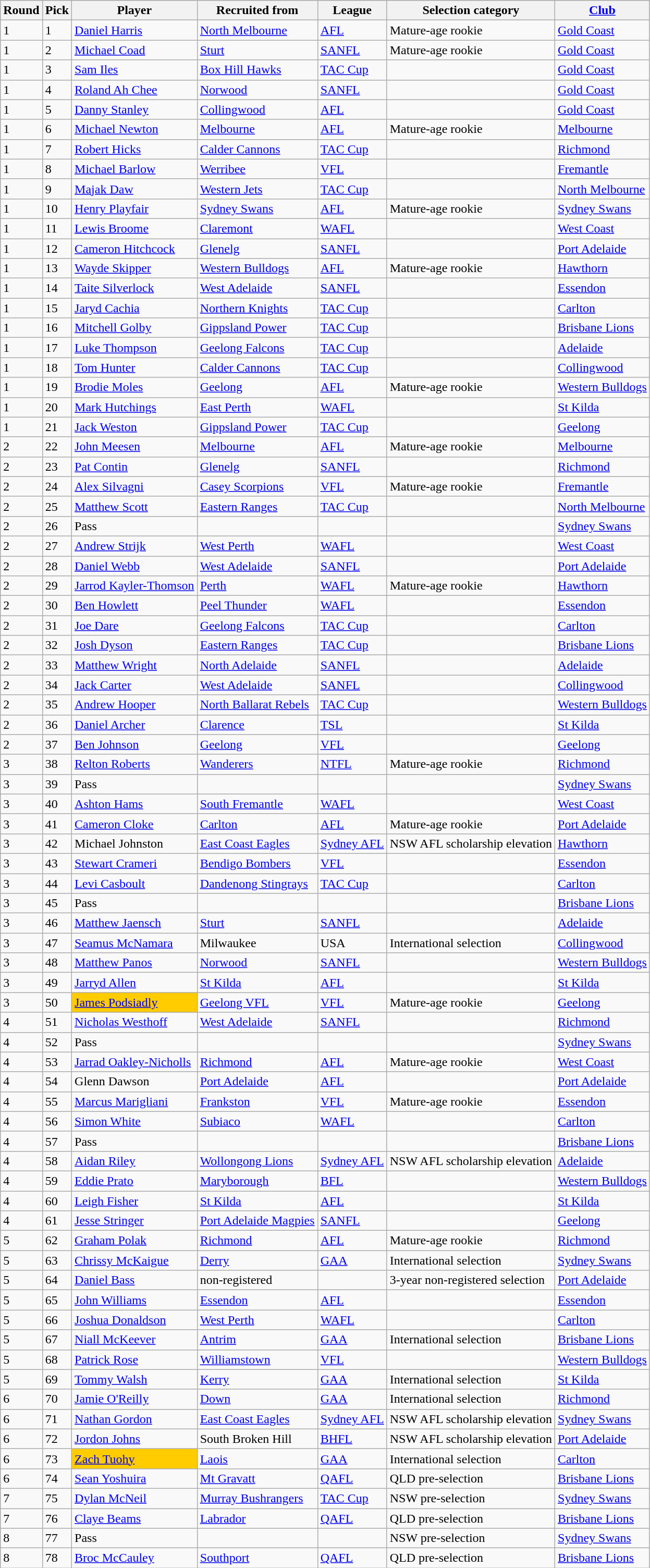<table class="wikitable sortable">
<tr style="background:#CCCCCC;">
<th>Round</th>
<th>Pick</th>
<th>Player</th>
<th>Recruited from</th>
<th>League</th>
<th>Selection category</th>
<th><a href='#'>Club</a></th>
</tr>
<tr>
<td>1</td>
<td>1</td>
<td><a href='#'>Daniel Harris</a></td>
<td><a href='#'>North Melbourne</a></td>
<td><a href='#'>AFL</a></td>
<td>Mature-age rookie</td>
<td><a href='#'>Gold Coast</a></td>
</tr>
<tr>
<td>1</td>
<td>2</td>
<td><a href='#'>Michael Coad</a></td>
<td><a href='#'>Sturt</a></td>
<td><a href='#'>SANFL</a></td>
<td>Mature-age rookie</td>
<td><a href='#'>Gold Coast</a></td>
</tr>
<tr>
<td>1</td>
<td>3</td>
<td><a href='#'>Sam Iles</a></td>
<td><a href='#'>Box Hill Hawks</a></td>
<td><a href='#'>TAC Cup</a></td>
<td></td>
<td><a href='#'>Gold Coast</a></td>
</tr>
<tr>
<td>1</td>
<td>4</td>
<td><a href='#'>Roland Ah Chee</a></td>
<td><a href='#'>Norwood</a></td>
<td><a href='#'>SANFL</a></td>
<td></td>
<td><a href='#'>Gold Coast</a></td>
</tr>
<tr>
<td>1</td>
<td>5</td>
<td><a href='#'>Danny Stanley</a></td>
<td><a href='#'>Collingwood</a></td>
<td><a href='#'>AFL</a></td>
<td></td>
<td><a href='#'>Gold Coast</a></td>
</tr>
<tr>
<td>1</td>
<td>6</td>
<td><a href='#'>Michael Newton</a></td>
<td><a href='#'>Melbourne</a></td>
<td><a href='#'>AFL</a></td>
<td>Mature-age rookie</td>
<td><a href='#'>Melbourne</a></td>
</tr>
<tr>
<td>1</td>
<td>7</td>
<td><a href='#'>Robert Hicks</a></td>
<td><a href='#'>Calder Cannons</a></td>
<td><a href='#'>TAC Cup</a></td>
<td></td>
<td><a href='#'>Richmond</a></td>
</tr>
<tr>
<td>1</td>
<td>8</td>
<td><a href='#'>Michael Barlow</a></td>
<td><a href='#'>Werribee</a></td>
<td><a href='#'>VFL</a></td>
<td></td>
<td><a href='#'>Fremantle</a></td>
</tr>
<tr>
<td>1</td>
<td>9</td>
<td><a href='#'>Majak Daw</a></td>
<td><a href='#'>Western Jets</a></td>
<td><a href='#'>TAC Cup</a></td>
<td></td>
<td><a href='#'>North Melbourne</a></td>
</tr>
<tr>
<td>1</td>
<td>10</td>
<td><a href='#'>Henry Playfair</a></td>
<td><a href='#'>Sydney Swans</a></td>
<td><a href='#'>AFL</a></td>
<td>Mature-age rookie</td>
<td><a href='#'>Sydney Swans</a></td>
</tr>
<tr>
<td>1</td>
<td>11</td>
<td><a href='#'>Lewis Broome</a></td>
<td><a href='#'>Claremont</a></td>
<td><a href='#'>WAFL</a></td>
<td></td>
<td><a href='#'>West Coast</a></td>
</tr>
<tr>
<td>1</td>
<td>12</td>
<td><a href='#'>Cameron Hitchcock</a></td>
<td><a href='#'>Glenelg</a></td>
<td><a href='#'>SANFL</a></td>
<td></td>
<td><a href='#'>Port Adelaide</a></td>
</tr>
<tr>
<td>1</td>
<td>13</td>
<td><a href='#'>Wayde Skipper</a></td>
<td><a href='#'>Western Bulldogs</a></td>
<td><a href='#'>AFL</a></td>
<td>Mature-age rookie</td>
<td><a href='#'>Hawthorn</a></td>
</tr>
<tr>
<td>1</td>
<td>14</td>
<td><a href='#'>Taite Silverlock</a></td>
<td><a href='#'>West Adelaide</a></td>
<td><a href='#'>SANFL</a></td>
<td></td>
<td><a href='#'>Essendon</a></td>
</tr>
<tr>
<td>1</td>
<td>15</td>
<td><a href='#'>Jaryd Cachia</a></td>
<td><a href='#'>Northern Knights</a></td>
<td><a href='#'>TAC Cup</a></td>
<td></td>
<td><a href='#'>Carlton</a></td>
</tr>
<tr>
<td>1</td>
<td>16</td>
<td><a href='#'>Mitchell Golby</a></td>
<td><a href='#'>Gippsland Power</a></td>
<td><a href='#'>TAC Cup</a></td>
<td></td>
<td><a href='#'>Brisbane Lions</a></td>
</tr>
<tr>
<td>1</td>
<td>17</td>
<td><a href='#'>Luke Thompson</a></td>
<td><a href='#'>Geelong Falcons</a></td>
<td><a href='#'>TAC Cup</a></td>
<td></td>
<td><a href='#'>Adelaide</a></td>
</tr>
<tr>
<td>1</td>
<td>18</td>
<td><a href='#'>Tom Hunter</a></td>
<td><a href='#'>Calder Cannons</a></td>
<td><a href='#'>TAC Cup</a></td>
<td></td>
<td><a href='#'>Collingwood</a></td>
</tr>
<tr>
<td>1</td>
<td>19</td>
<td><a href='#'>Brodie Moles</a></td>
<td><a href='#'>Geelong</a></td>
<td><a href='#'>AFL</a></td>
<td>Mature-age rookie</td>
<td><a href='#'>Western Bulldogs</a></td>
</tr>
<tr>
<td>1</td>
<td>20</td>
<td><a href='#'>Mark Hutchings</a></td>
<td><a href='#'>East Perth</a></td>
<td><a href='#'>WAFL</a></td>
<td></td>
<td><a href='#'>St Kilda</a></td>
</tr>
<tr>
<td>1</td>
<td>21</td>
<td><a href='#'>Jack Weston</a></td>
<td><a href='#'>Gippsland Power</a></td>
<td><a href='#'>TAC Cup</a></td>
<td></td>
<td><a href='#'>Geelong</a></td>
</tr>
<tr>
<td>2</td>
<td>22</td>
<td><a href='#'>John Meesen</a></td>
<td><a href='#'>Melbourne</a></td>
<td><a href='#'>AFL</a></td>
<td>Mature-age rookie</td>
<td><a href='#'>Melbourne</a></td>
</tr>
<tr>
<td>2</td>
<td>23</td>
<td><a href='#'>Pat Contin</a></td>
<td><a href='#'>Glenelg</a></td>
<td><a href='#'>SANFL</a></td>
<td></td>
<td><a href='#'>Richmond</a></td>
</tr>
<tr>
<td>2</td>
<td>24</td>
<td><a href='#'>Alex Silvagni</a></td>
<td><a href='#'>Casey Scorpions</a></td>
<td><a href='#'>VFL</a></td>
<td>Mature-age rookie</td>
<td><a href='#'>Fremantle</a></td>
</tr>
<tr>
<td>2</td>
<td>25</td>
<td><a href='#'>Matthew Scott</a></td>
<td><a href='#'>Eastern Ranges</a></td>
<td><a href='#'>TAC Cup</a></td>
<td></td>
<td><a href='#'>North Melbourne</a></td>
</tr>
<tr>
<td>2</td>
<td>26</td>
<td>Pass</td>
<td></td>
<td></td>
<td></td>
<td><a href='#'>Sydney Swans</a></td>
</tr>
<tr>
<td>2</td>
<td>27</td>
<td><a href='#'>Andrew Strijk</a></td>
<td><a href='#'>West Perth</a></td>
<td><a href='#'>WAFL</a></td>
<td></td>
<td><a href='#'>West Coast</a></td>
</tr>
<tr>
<td>2</td>
<td>28</td>
<td><a href='#'>Daniel Webb</a></td>
<td><a href='#'>West Adelaide</a></td>
<td><a href='#'>SANFL</a></td>
<td></td>
<td><a href='#'>Port Adelaide</a></td>
</tr>
<tr>
<td>2</td>
<td>29</td>
<td><a href='#'>Jarrod Kayler-Thomson</a></td>
<td><a href='#'>Perth</a></td>
<td><a href='#'>WAFL</a></td>
<td>Mature-age rookie</td>
<td><a href='#'>Hawthorn</a></td>
</tr>
<tr>
<td>2</td>
<td>30</td>
<td><a href='#'>Ben Howlett</a></td>
<td><a href='#'>Peel Thunder</a></td>
<td><a href='#'>WAFL</a></td>
<td></td>
<td><a href='#'>Essendon</a></td>
</tr>
<tr>
<td>2</td>
<td>31</td>
<td><a href='#'>Joe Dare</a></td>
<td><a href='#'>Geelong Falcons</a></td>
<td><a href='#'>TAC Cup</a></td>
<td></td>
<td><a href='#'>Carlton</a></td>
</tr>
<tr>
<td>2</td>
<td>32</td>
<td><a href='#'>Josh Dyson</a></td>
<td><a href='#'>Eastern Ranges</a></td>
<td><a href='#'>TAC Cup</a></td>
<td></td>
<td><a href='#'>Brisbane Lions</a></td>
</tr>
<tr>
<td>2</td>
<td>33</td>
<td><a href='#'>Matthew Wright</a></td>
<td><a href='#'>North Adelaide</a></td>
<td><a href='#'>SANFL</a></td>
<td></td>
<td><a href='#'>Adelaide</a></td>
</tr>
<tr>
<td>2</td>
<td>34</td>
<td><a href='#'>Jack Carter</a></td>
<td><a href='#'>West Adelaide</a></td>
<td><a href='#'>SANFL</a></td>
<td></td>
<td><a href='#'>Collingwood</a></td>
</tr>
<tr>
<td>2</td>
<td>35</td>
<td><a href='#'>Andrew Hooper</a></td>
<td><a href='#'>North Ballarat Rebels</a></td>
<td><a href='#'>TAC Cup</a></td>
<td></td>
<td><a href='#'>Western Bulldogs</a></td>
</tr>
<tr>
<td>2</td>
<td>36</td>
<td><a href='#'>Daniel Archer</a></td>
<td><a href='#'>Clarence</a></td>
<td><a href='#'>TSL</a></td>
<td></td>
<td><a href='#'>St Kilda</a></td>
</tr>
<tr>
<td>2</td>
<td>37</td>
<td><a href='#'>Ben Johnson</a></td>
<td><a href='#'>Geelong</a></td>
<td><a href='#'>VFL</a></td>
<td></td>
<td><a href='#'>Geelong</a></td>
</tr>
<tr>
<td>3</td>
<td>38</td>
<td><a href='#'>Relton Roberts</a></td>
<td><a href='#'>Wanderers</a></td>
<td><a href='#'>NTFL</a></td>
<td>Mature-age rookie</td>
<td><a href='#'>Richmond</a></td>
</tr>
<tr>
<td>3</td>
<td>39</td>
<td>Pass</td>
<td></td>
<td></td>
<td></td>
<td><a href='#'>Sydney Swans</a></td>
</tr>
<tr>
<td>3</td>
<td>40</td>
<td><a href='#'>Ashton Hams</a></td>
<td><a href='#'>South Fremantle</a></td>
<td><a href='#'>WAFL</a></td>
<td></td>
<td><a href='#'>West Coast</a></td>
</tr>
<tr>
<td>3</td>
<td>41</td>
<td><a href='#'>Cameron Cloke</a></td>
<td><a href='#'>Carlton</a></td>
<td><a href='#'>AFL</a></td>
<td>Mature-age rookie</td>
<td><a href='#'>Port Adelaide</a></td>
</tr>
<tr>
<td>3</td>
<td>42</td>
<td>Michael Johnston</td>
<td><a href='#'>East Coast Eagles</a></td>
<td><a href='#'>Sydney AFL</a></td>
<td>NSW AFL scholarship elevation</td>
<td><a href='#'>Hawthorn</a></td>
</tr>
<tr>
<td>3</td>
<td>43</td>
<td><a href='#'>Stewart Crameri</a></td>
<td><a href='#'>Bendigo Bombers</a></td>
<td><a href='#'>VFL</a></td>
<td></td>
<td><a href='#'>Essendon</a></td>
</tr>
<tr>
<td>3</td>
<td>44</td>
<td><a href='#'>Levi Casboult</a></td>
<td><a href='#'>Dandenong Stingrays</a></td>
<td><a href='#'>TAC Cup</a></td>
<td></td>
<td><a href='#'>Carlton</a></td>
</tr>
<tr>
<td>3</td>
<td>45</td>
<td>Pass</td>
<td></td>
<td></td>
<td></td>
<td><a href='#'>Brisbane Lions</a></td>
</tr>
<tr>
<td>3</td>
<td>46</td>
<td><a href='#'>Matthew Jaensch</a></td>
<td><a href='#'>Sturt</a></td>
<td><a href='#'>SANFL</a></td>
<td></td>
<td><a href='#'>Adelaide</a></td>
</tr>
<tr>
<td>3</td>
<td>47</td>
<td><a href='#'>Seamus McNamara</a></td>
<td>Milwaukee</td>
<td>USA</td>
<td>International selection</td>
<td><a href='#'>Collingwood</a></td>
</tr>
<tr>
<td>3</td>
<td>48</td>
<td><a href='#'>Matthew Panos</a></td>
<td><a href='#'>Norwood</a></td>
<td><a href='#'>SANFL</a></td>
<td></td>
<td><a href='#'>Western Bulldogs</a></td>
</tr>
<tr>
<td>3</td>
<td>49</td>
<td><a href='#'>Jarryd Allen</a></td>
<td><a href='#'>St Kilda</a></td>
<td><a href='#'>AFL</a></td>
<td></td>
<td><a href='#'>St Kilda</a></td>
</tr>
<tr>
<td>3</td>
<td>50</td>
<td bgcolor="#FFCC00"><a href='#'>James Podsiadly</a></td>
<td><a href='#'>Geelong VFL</a></td>
<td><a href='#'>VFL</a></td>
<td>Mature-age rookie</td>
<td><a href='#'>Geelong</a></td>
</tr>
<tr>
<td>4</td>
<td>51</td>
<td><a href='#'>Nicholas Westhoff</a></td>
<td><a href='#'>West Adelaide</a></td>
<td><a href='#'>SANFL</a></td>
<td></td>
<td><a href='#'>Richmond</a></td>
</tr>
<tr>
<td>4</td>
<td>52</td>
<td>Pass</td>
<td></td>
<td></td>
<td></td>
<td><a href='#'>Sydney Swans</a></td>
</tr>
<tr>
<td>4</td>
<td>53</td>
<td><a href='#'>Jarrad Oakley-Nicholls</a></td>
<td><a href='#'>Richmond</a></td>
<td><a href='#'>AFL</a></td>
<td>Mature-age rookie</td>
<td><a href='#'>West Coast</a></td>
</tr>
<tr>
<td>4</td>
<td>54</td>
<td>Glenn Dawson</td>
<td><a href='#'>Port Adelaide</a></td>
<td><a href='#'>AFL</a></td>
<td></td>
<td><a href='#'>Port Adelaide</a></td>
</tr>
<tr>
<td>4</td>
<td>55</td>
<td><a href='#'>Marcus Marigliani</a></td>
<td><a href='#'>Frankston</a></td>
<td><a href='#'>VFL</a></td>
<td>Mature-age rookie</td>
<td><a href='#'>Essendon</a></td>
</tr>
<tr>
<td>4</td>
<td>56</td>
<td><a href='#'>Simon White</a></td>
<td><a href='#'>Subiaco</a></td>
<td><a href='#'>WAFL</a></td>
<td></td>
<td><a href='#'>Carlton</a></td>
</tr>
<tr>
<td>4</td>
<td>57</td>
<td>Pass</td>
<td></td>
<td></td>
<td></td>
<td><a href='#'>Brisbane Lions</a></td>
</tr>
<tr>
<td>4</td>
<td>58</td>
<td><a href='#'>Aidan Riley</a></td>
<td><a href='#'>Wollongong Lions</a></td>
<td><a href='#'>Sydney AFL</a></td>
<td>NSW AFL scholarship elevation</td>
<td><a href='#'>Adelaide</a></td>
</tr>
<tr>
<td>4</td>
<td>59</td>
<td><a href='#'>Eddie Prato</a></td>
<td><a href='#'>Maryborough</a></td>
<td><a href='#'>BFL</a></td>
<td></td>
<td><a href='#'>Western Bulldogs</a></td>
</tr>
<tr>
<td>4</td>
<td>60</td>
<td><a href='#'>Leigh Fisher</a></td>
<td><a href='#'>St Kilda</a></td>
<td><a href='#'>AFL</a></td>
<td></td>
<td><a href='#'>St Kilda</a></td>
</tr>
<tr>
<td>4</td>
<td>61</td>
<td><a href='#'>Jesse Stringer</a></td>
<td><a href='#'>Port Adelaide Magpies</a></td>
<td><a href='#'>SANFL</a></td>
<td></td>
<td><a href='#'>Geelong</a></td>
</tr>
<tr>
<td>5</td>
<td>62</td>
<td><a href='#'>Graham Polak</a></td>
<td><a href='#'>Richmond</a></td>
<td><a href='#'>AFL</a></td>
<td>Mature-age rookie</td>
<td><a href='#'>Richmond</a></td>
</tr>
<tr>
<td>5</td>
<td>63</td>
<td><a href='#'>Chrissy McKaigue</a></td>
<td><a href='#'>Derry</a></td>
<td><a href='#'>GAA</a></td>
<td>International selection</td>
<td><a href='#'>Sydney Swans</a></td>
</tr>
<tr>
<td>5</td>
<td>64</td>
<td><a href='#'>Daniel Bass</a></td>
<td>non-registered</td>
<td></td>
<td>3-year non-registered selection</td>
<td><a href='#'>Port Adelaide</a></td>
</tr>
<tr>
<td>5</td>
<td>65</td>
<td><a href='#'>John Williams</a></td>
<td><a href='#'>Essendon</a></td>
<td><a href='#'>AFL</a></td>
<td></td>
<td><a href='#'>Essendon</a></td>
</tr>
<tr>
<td>5</td>
<td>66</td>
<td><a href='#'>Joshua Donaldson</a></td>
<td><a href='#'>West Perth</a></td>
<td><a href='#'>WAFL</a></td>
<td></td>
<td><a href='#'>Carlton</a></td>
</tr>
<tr>
<td>5</td>
<td>67</td>
<td><a href='#'>Niall McKeever</a></td>
<td><a href='#'>Antrim</a></td>
<td><a href='#'>GAA</a></td>
<td>International selection</td>
<td><a href='#'>Brisbane Lions</a></td>
</tr>
<tr>
<td>5</td>
<td>68</td>
<td><a href='#'>Patrick Rose</a></td>
<td><a href='#'>Williamstown</a></td>
<td><a href='#'>VFL</a></td>
<td></td>
<td><a href='#'>Western Bulldogs</a></td>
</tr>
<tr>
<td>5</td>
<td>69</td>
<td><a href='#'>Tommy Walsh</a></td>
<td><a href='#'>Kerry</a></td>
<td><a href='#'>GAA</a></td>
<td>International selection</td>
<td><a href='#'>St Kilda</a></td>
</tr>
<tr>
<td>6</td>
<td>70</td>
<td><a href='#'>Jamie O'Reilly</a></td>
<td><a href='#'>Down</a></td>
<td><a href='#'>GAA</a></td>
<td>International selection</td>
<td><a href='#'>Richmond</a></td>
</tr>
<tr>
<td>6</td>
<td>71</td>
<td><a href='#'>Nathan Gordon</a></td>
<td><a href='#'>East Coast Eagles</a></td>
<td><a href='#'>Sydney AFL</a></td>
<td>NSW AFL scholarship elevation</td>
<td><a href='#'>Sydney Swans</a></td>
</tr>
<tr>
<td>6</td>
<td>72</td>
<td><a href='#'>Jordon Johns</a></td>
<td>South Broken Hill</td>
<td><a href='#'>BHFL</a></td>
<td>NSW AFL scholarship elevation</td>
<td><a href='#'>Port Adelaide</a></td>
</tr>
<tr>
<td>6</td>
<td>73</td>
<td bgcolor="#FFCC00"><a href='#'>Zach Tuohy</a></td>
<td><a href='#'>Laois</a></td>
<td><a href='#'>GAA</a></td>
<td>International selection</td>
<td><a href='#'>Carlton</a></td>
</tr>
<tr>
<td>6</td>
<td>74</td>
<td><a href='#'>Sean Yoshuira</a></td>
<td><a href='#'>Mt Gravatt</a></td>
<td><a href='#'>QAFL</a></td>
<td>QLD pre-selection</td>
<td><a href='#'>Brisbane Lions</a></td>
</tr>
<tr>
<td>7</td>
<td>75</td>
<td><a href='#'>Dylan McNeil</a></td>
<td><a href='#'>Murray Bushrangers</a></td>
<td><a href='#'>TAC Cup</a></td>
<td>NSW pre-selection</td>
<td><a href='#'>Sydney Swans</a></td>
</tr>
<tr>
<td>7</td>
<td>76</td>
<td><a href='#'>Claye Beams</a></td>
<td><a href='#'>Labrador</a></td>
<td><a href='#'>QAFL</a></td>
<td>QLD pre-selection</td>
<td><a href='#'>Brisbane Lions</a></td>
</tr>
<tr>
<td>8</td>
<td>77</td>
<td>Pass</td>
<td></td>
<td></td>
<td>NSW pre-selection</td>
<td><a href='#'>Sydney Swans</a></td>
</tr>
<tr>
<td>8</td>
<td>78</td>
<td><a href='#'>Broc McCauley</a></td>
<td><a href='#'>Southport</a></td>
<td><a href='#'>QAFL</a></td>
<td>QLD pre-selection</td>
<td><a href='#'>Brisbane Lions</a></td>
</tr>
</table>
